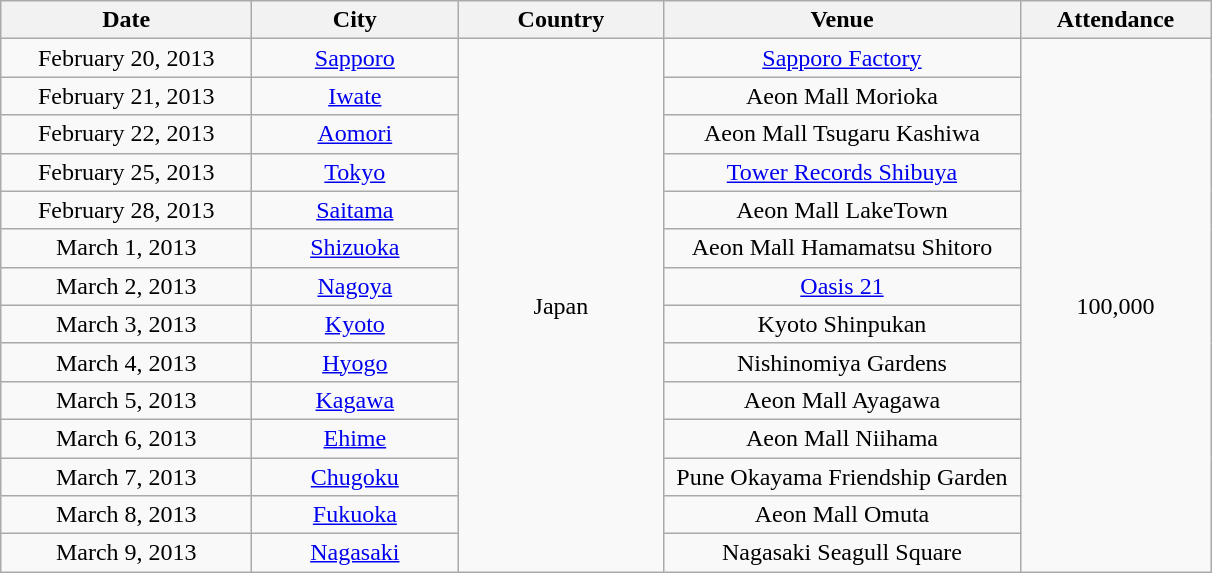<table class="wikitable" style="text-align:center;">
<tr>
<th width="160">Date</th>
<th width="130">City</th>
<th width="130">Country</th>
<th width="230">Venue</th>
<th width="120">Attendance</th>
</tr>
<tr>
<td>February 20, 2013</td>
<td rowspan="1"><a href='#'>Sapporo</a></td>
<td rowspan="14">Japan</td>
<td rowspan="1"><a href='#'>Sapporo Factory</a></td>
<td rowspan="14">100,000</td>
</tr>
<tr>
<td>February 21, 2013</td>
<td rowspan="1"><a href='#'>Iwate</a></td>
<td rowspan="1">Aeon Mall Morioka</td>
</tr>
<tr>
<td>February 22, 2013</td>
<td rowspan="1"><a href='#'>Aomori</a></td>
<td rowspan="1">Aeon Mall Tsugaru Kashiwa</td>
</tr>
<tr>
<td>February 25, 2013</td>
<td rowspan="1"><a href='#'>Tokyo</a></td>
<td rowspan="1"><a href='#'>Tower Records Shibuya</a></td>
</tr>
<tr>
<td>February 28, 2013</td>
<td rowspan="1"><a href='#'>Saitama</a></td>
<td rowspan="1">Aeon Mall LakeTown</td>
</tr>
<tr>
<td>March 1, 2013</td>
<td rowspan="1"><a href='#'>Shizuoka</a></td>
<td rowspan="1">Aeon Mall Hamamatsu Shitoro</td>
</tr>
<tr>
<td>March 2, 2013</td>
<td rowspan="1"><a href='#'>Nagoya</a></td>
<td rowspan="1"><a href='#'>Oasis 21</a></td>
</tr>
<tr>
<td>March 3, 2013</td>
<td rowspan="1"><a href='#'>Kyoto</a></td>
<td rowspan="1">Kyoto Shinpukan</td>
</tr>
<tr>
<td>March 4, 2013</td>
<td rowspan="1"><a href='#'>Hyogo</a></td>
<td rowspan="1">Nishinomiya Gardens</td>
</tr>
<tr>
<td>March 5, 2013</td>
<td rowspan="1"><a href='#'>Kagawa</a></td>
<td rowspan="1">Aeon Mall Ayagawa</td>
</tr>
<tr>
<td>March 6, 2013</td>
<td rowspan="1"><a href='#'>Ehime</a></td>
<td rowspan="1">Aeon Mall Niihama</td>
</tr>
<tr>
<td>March 7, 2013</td>
<td rowspan="1"><a href='#'>Chugoku</a></td>
<td rowspan="1">Pune Okayama Friendship Garden</td>
</tr>
<tr>
<td>March 8, 2013</td>
<td rowspan="1"><a href='#'>Fukuoka</a></td>
<td rowspan="1">Aeon Mall Omuta</td>
</tr>
<tr>
<td>March 9, 2013</td>
<td rowspan="1"><a href='#'>Nagasaki</a></td>
<td rowspan="1">Nagasaki Seagull Square</td>
</tr>
</table>
